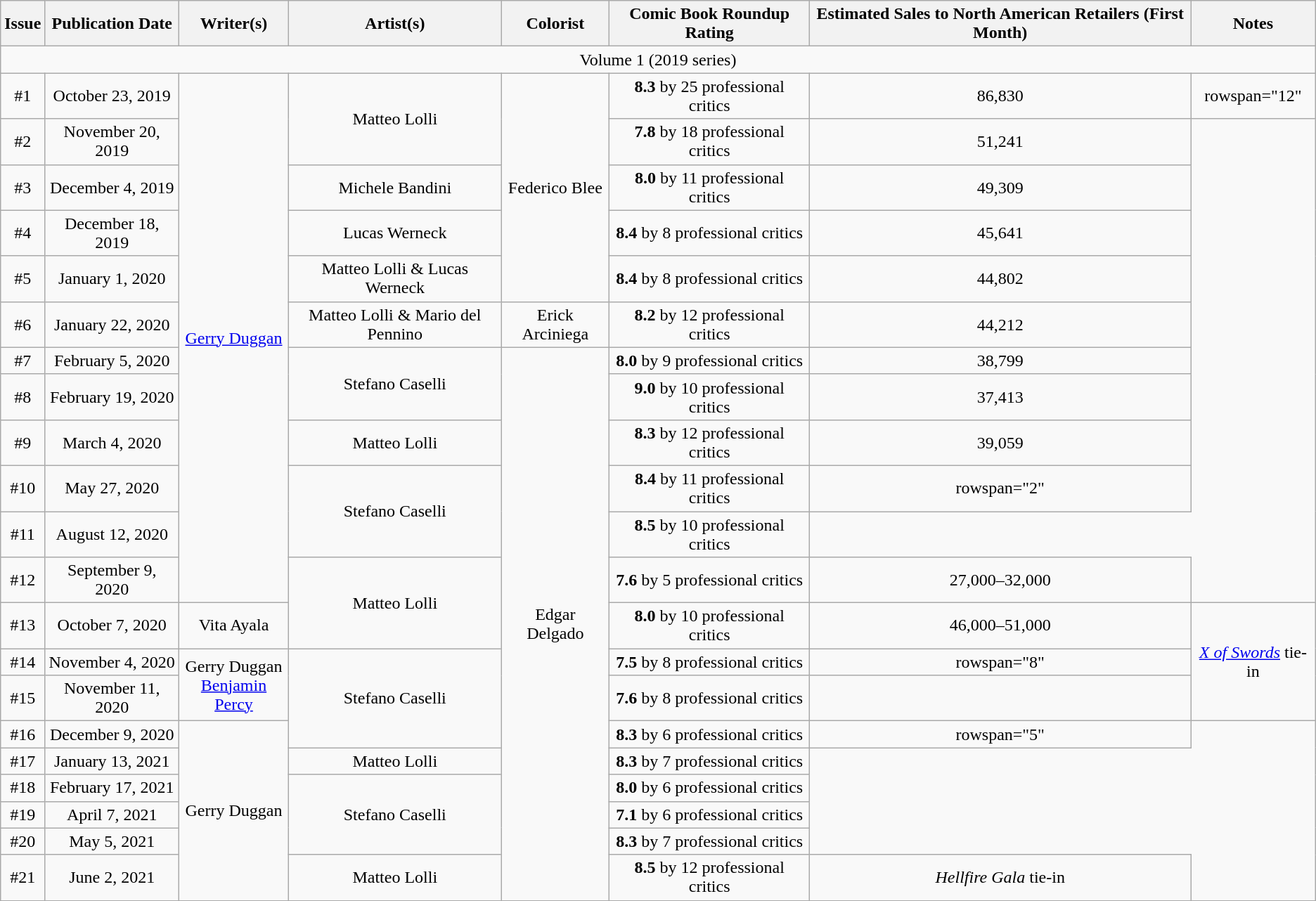<table class="wikitable plainrowheaders" style="text-align:center;">
<tr>
<th scope="col"><strong>Issue</strong></th>
<th scope="col"><strong>Publication Date</strong></th>
<th scope="col"><strong>Writer(s)</strong></th>
<th scope="col"><strong>Artist(s)</strong></th>
<th scope="col"><strong>Colorist</strong></th>
<th scope="col"><strong>Comic Book Roundup Rating</strong></th>
<th scope="col"><strong>Estimated Sales to North American Retailers (First Month)</strong></th>
<th scope="col">Notes</th>
</tr>
<tr>
<td colspan="8">Volume 1 (2019 series)</td>
</tr>
<tr>
<td>#1</td>
<td>October 23, 2019</td>
<td rowspan="12"><a href='#'>Gerry Duggan</a></td>
<td rowspan="2">Matteo Lolli</td>
<td rowspan="5">Federico Blee</td>
<td><strong>8.3</strong> by 25 professional critics</td>
<td>86,830</td>
<td>rowspan="12" </td>
</tr>
<tr>
<td>#2</td>
<td>November 20, 2019</td>
<td><strong>7.8</strong> by 18 professional critics</td>
<td>51,241</td>
</tr>
<tr>
<td>#3</td>
<td>December 4, 2019</td>
<td>Michele Bandini</td>
<td><strong>8.0</strong> by 11 professional critics</td>
<td>49,309</td>
</tr>
<tr>
<td>#4</td>
<td>December 18, 2019</td>
<td>Lucas Werneck</td>
<td><strong>8.4</strong> by 8 professional critics</td>
<td>45,641</td>
</tr>
<tr>
<td>#5</td>
<td>January 1, 2020</td>
<td>Matteo Lolli & Lucas Werneck</td>
<td><strong>8.4</strong> by 8 professional critics</td>
<td>44,802</td>
</tr>
<tr>
<td>#6</td>
<td>January 22, 2020</td>
<td>Matteo Lolli & Mario del Pennino</td>
<td>Erick Arciniega</td>
<td><strong>8.2</strong> by 12 professional critics</td>
<td>44,212</td>
</tr>
<tr>
<td>#7</td>
<td>February 5, 2020</td>
<td rowspan="2">Stefano Caselli</td>
<td rowspan="15">Edgar Delgado</td>
<td><strong>8.0</strong> by 9 professional critics</td>
<td>38,799</td>
</tr>
<tr>
<td>#8</td>
<td>February 19, 2020</td>
<td><strong>9.0</strong> by 10 professional critics</td>
<td>37,413</td>
</tr>
<tr>
<td>#9</td>
<td>March 4, 2020</td>
<td>Matteo Lolli</td>
<td><strong>8.3</strong> by 12 professional critics</td>
<td>39,059</td>
</tr>
<tr>
<td>#10</td>
<td>May 27, 2020</td>
<td rowspan="2">Stefano Caselli</td>
<td><strong>8.4</strong> by 11 professional critics</td>
<td>rowspan="2" </td>
</tr>
<tr>
<td>#11</td>
<td>August 12, 2020</td>
<td><strong>8.5</strong> by 10 professional critics</td>
</tr>
<tr>
<td>#12</td>
<td>September 9, 2020</td>
<td rowspan="2">Matteo Lolli</td>
<td><strong>7.6</strong> by 5 professional critics</td>
<td>27,000–32,000</td>
</tr>
<tr>
<td>#13</td>
<td>October 7, 2020</td>
<td>Vita Ayala</td>
<td><strong>8.0</strong> by 10 professional critics</td>
<td>46,000–51,000</td>
<td rowspan="3"><em><a href='#'>X of Swords</a></em> tie-in</td>
</tr>
<tr>
<td>#14</td>
<td>November 4, 2020</td>
<td rowspan="2">Gerry Duggan<br><a href='#'>Benjamin Percy</a></td>
<td rowspan="3">Stefano Caselli</td>
<td><strong>7.5</strong> by 8 professional critics</td>
<td>rowspan="8" </td>
</tr>
<tr>
<td>#15</td>
<td>November 11, 2020</td>
<td><strong>7.6</strong> by 8 professional critics</td>
</tr>
<tr>
<td>#16</td>
<td>December 9, 2020</td>
<td rowspan="6">Gerry Duggan</td>
<td><strong>8.3</strong> by 6 professional critics</td>
<td>rowspan="5" </td>
</tr>
<tr>
<td>#17</td>
<td>January 13, 2021</td>
<td>Matteo Lolli</td>
<td><strong>8.3</strong> by 7 professional critics</td>
</tr>
<tr>
<td>#18</td>
<td>February 17, 2021</td>
<td rowspan="3">Stefano Caselli</td>
<td><strong>8.0</strong> by 6 professional critics</td>
</tr>
<tr>
<td>#19</td>
<td>April 7, 2021</td>
<td><strong>7.1</strong> by 6 professional critics</td>
</tr>
<tr>
<td>#20</td>
<td>May 5, 2021</td>
<td><strong>8.3</strong> by 7 professional critics</td>
</tr>
<tr>
<td>#21</td>
<td>June 2, 2021</td>
<td>Matteo Lolli</td>
<td><strong>8.5</strong> by 12 professional critics</td>
<td><em>Hellfire Gala</em> tie-in</td>
</tr>
<tr>
</tr>
</table>
